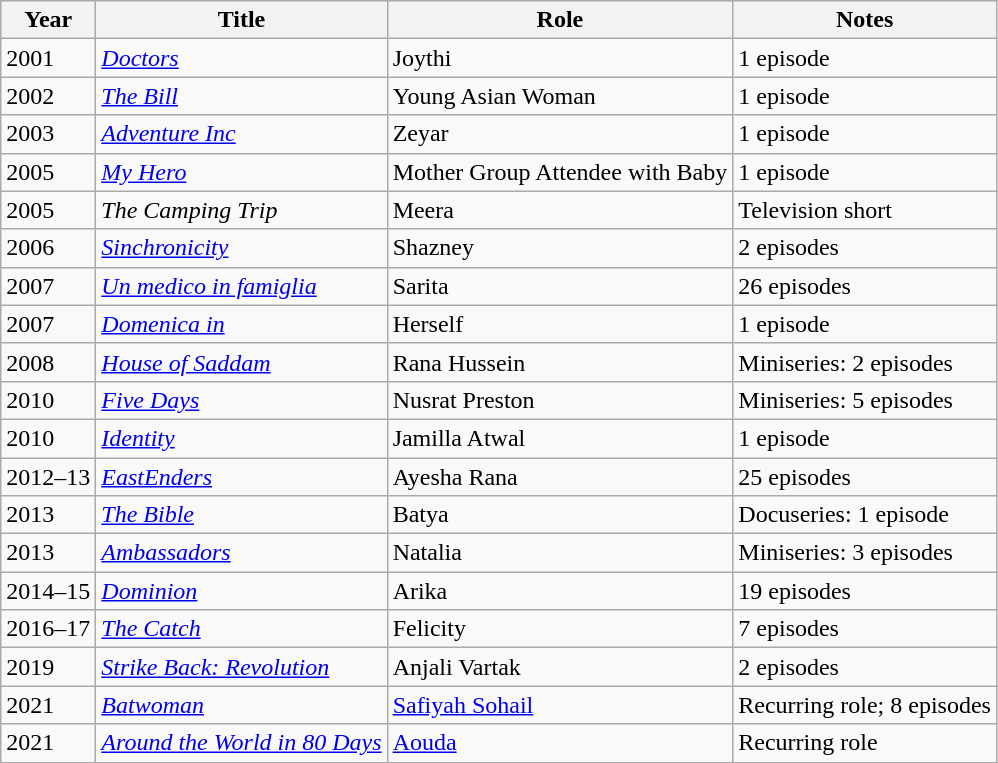<table class="wikitable sortable">
<tr>
<th>Year</th>
<th>Title</th>
<th>Role</th>
<th>Notes</th>
</tr>
<tr>
<td>2001</td>
<td><em><a href='#'>Doctors</a></em></td>
<td>Joythi</td>
<td>1 episode</td>
</tr>
<tr>
<td>2002</td>
<td><em><a href='#'>The Bill</a></em></td>
<td>Young Asian Woman</td>
<td>1 episode</td>
</tr>
<tr>
<td>2003</td>
<td><em><a href='#'>Adventure Inc</a></em></td>
<td>Zeyar</td>
<td>1 episode</td>
</tr>
<tr>
<td>2005</td>
<td><em><a href='#'>My Hero</a></em></td>
<td>Mother Group Attendee with Baby</td>
<td>1 episode</td>
</tr>
<tr>
<td>2005</td>
<td><em>The Camping Trip</em></td>
<td>Meera</td>
<td>Television short</td>
</tr>
<tr>
<td>2006</td>
<td><em><a href='#'>Sinchronicity</a></em></td>
<td>Shazney</td>
<td>2 episodes</td>
</tr>
<tr>
<td>2007</td>
<td><em><a href='#'>Un medico in famiglia</a></em></td>
<td>Sarita</td>
<td>26 episodes</td>
</tr>
<tr>
<td>2007</td>
<td><em><a href='#'>Domenica in</a></em></td>
<td>Herself</td>
<td>1 episode</td>
</tr>
<tr>
<td>2008</td>
<td><em><a href='#'>House of Saddam</a></em></td>
<td>Rana Hussein</td>
<td>Miniseries: 2 episodes</td>
</tr>
<tr>
<td>2010</td>
<td><em><a href='#'>Five Days</a></em></td>
<td>Nusrat Preston</td>
<td>Miniseries: 5 episodes</td>
</tr>
<tr>
<td>2010</td>
<td><em><a href='#'>Identity</a></em></td>
<td>Jamilla Atwal</td>
<td>1 episode</td>
</tr>
<tr>
<td>2012–13</td>
<td><em><a href='#'>EastEnders</a></em></td>
<td>Ayesha Rana</td>
<td>25 episodes</td>
</tr>
<tr>
<td>2013</td>
<td><em><a href='#'>The Bible</a></em></td>
<td>Batya</td>
<td>Docuseries: 1 episode</td>
</tr>
<tr>
<td>2013</td>
<td><em><a href='#'>Ambassadors</a></em></td>
<td>Natalia</td>
<td>Miniseries: 3 episodes</td>
</tr>
<tr>
<td>2014–15</td>
<td><em><a href='#'>Dominion</a></em></td>
<td>Arika</td>
<td>19 episodes</td>
</tr>
<tr>
<td>2016–17</td>
<td><em><a href='#'>The Catch</a></em></td>
<td>Felicity</td>
<td>7 episodes</td>
</tr>
<tr>
<td>2019</td>
<td><em><a href='#'>Strike Back: Revolution</a></em></td>
<td>Anjali Vartak</td>
<td>2 episodes</td>
</tr>
<tr>
<td>2021</td>
<td><em><a href='#'>Batwoman</a></em></td>
<td><a href='#'>Safiyah Sohail</a></td>
<td>Recurring role; 8 episodes</td>
</tr>
<tr>
<td>2021</td>
<td><em><a href='#'>Around the World in 80 Days</a></em></td>
<td><a href='#'>Aouda</a></td>
<td>Recurring role</td>
</tr>
</table>
